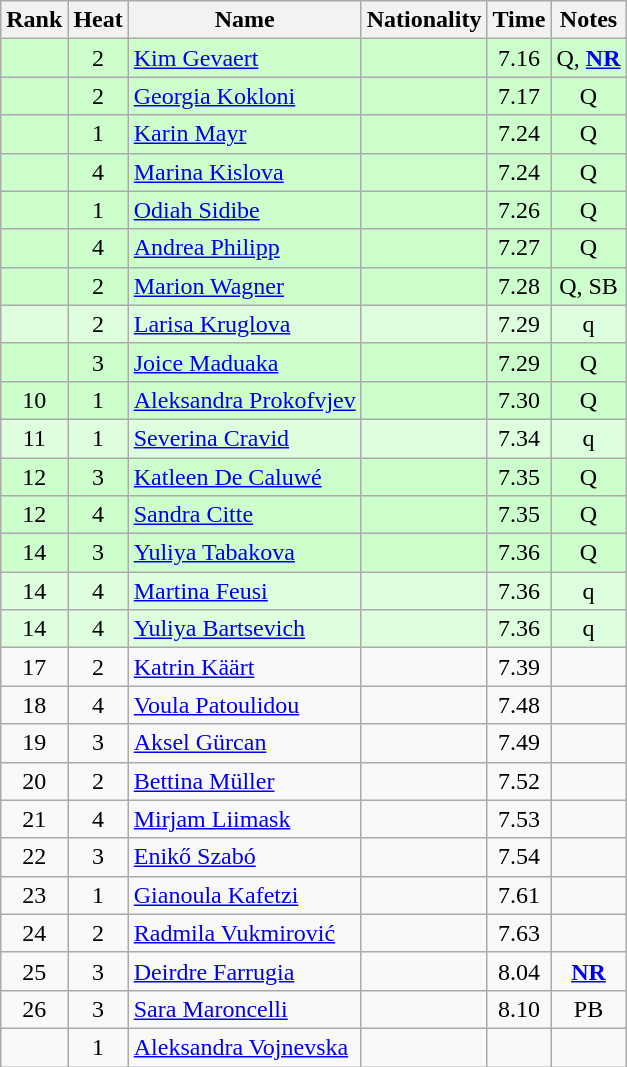<table class="wikitable sortable" style="text-align:center">
<tr>
<th>Rank</th>
<th>Heat</th>
<th>Name</th>
<th>Nationality</th>
<th>Time</th>
<th>Notes</th>
</tr>
<tr bgcolor=ccffcc>
<td></td>
<td>2</td>
<td align="left"><a href='#'>Kim Gevaert</a></td>
<td align=left></td>
<td>7.16</td>
<td>Q, <strong><a href='#'>NR</a></strong></td>
</tr>
<tr bgcolor=ccffcc>
<td></td>
<td>2</td>
<td align="left"><a href='#'>Georgia Kokloni</a></td>
<td align=left></td>
<td>7.17</td>
<td>Q</td>
</tr>
<tr bgcolor=ccffcc>
<td></td>
<td>1</td>
<td align="left"><a href='#'>Karin Mayr</a></td>
<td align=left></td>
<td>7.24</td>
<td>Q</td>
</tr>
<tr bgcolor=ccffcc>
<td></td>
<td>4</td>
<td align="left"><a href='#'>Marina Kislova</a></td>
<td align=left></td>
<td>7.24</td>
<td>Q</td>
</tr>
<tr bgcolor=ccffcc>
<td></td>
<td>1</td>
<td align="left"><a href='#'>Odiah Sidibe</a></td>
<td align=left></td>
<td>7.26</td>
<td>Q</td>
</tr>
<tr bgcolor=ccffcc>
<td></td>
<td>4</td>
<td align="left"><a href='#'>Andrea Philipp</a></td>
<td align=left></td>
<td>7.27</td>
<td>Q</td>
</tr>
<tr bgcolor=ccffcc>
<td></td>
<td>2</td>
<td align="left"><a href='#'>Marion Wagner</a></td>
<td align=left></td>
<td>7.28</td>
<td>Q, SB</td>
</tr>
<tr bgcolor=ddffdd>
<td></td>
<td>2</td>
<td align="left"><a href='#'>Larisa Kruglova</a></td>
<td align=left></td>
<td>7.29</td>
<td>q</td>
</tr>
<tr bgcolor=ccffcc>
<td></td>
<td>3</td>
<td align="left"><a href='#'>Joice Maduaka</a></td>
<td align=left></td>
<td>7.29</td>
<td>Q</td>
</tr>
<tr bgcolor=ccffcc>
<td>10</td>
<td>1</td>
<td align="left"><a href='#'>Aleksandra Prokofvjev</a></td>
<td align=left></td>
<td>7.30</td>
<td>Q</td>
</tr>
<tr bgcolor=ddffdd>
<td>11</td>
<td>1</td>
<td align="left"><a href='#'>Severina Cravid</a></td>
<td align=left></td>
<td>7.34</td>
<td>q</td>
</tr>
<tr bgcolor=ccffcc>
<td>12</td>
<td>3</td>
<td align="left"><a href='#'>Katleen De Caluwé</a></td>
<td align=left></td>
<td>7.35</td>
<td>Q</td>
</tr>
<tr bgcolor=ccffcc>
<td>12</td>
<td>4</td>
<td align="left"><a href='#'>Sandra Citte</a></td>
<td align=left></td>
<td>7.35</td>
<td>Q</td>
</tr>
<tr bgcolor=ccffcc>
<td>14</td>
<td>3</td>
<td align="left"><a href='#'>Yuliya Tabakova</a></td>
<td align=left></td>
<td>7.36</td>
<td>Q</td>
</tr>
<tr bgcolor=ddffdd>
<td>14</td>
<td>4</td>
<td align="left"><a href='#'>Martina Feusi</a></td>
<td align=left></td>
<td>7.36</td>
<td>q</td>
</tr>
<tr bgcolor=ddffdd>
<td>14</td>
<td>4</td>
<td align="left"><a href='#'>Yuliya Bartsevich</a></td>
<td align=left></td>
<td>7.36</td>
<td>q</td>
</tr>
<tr>
<td>17</td>
<td>2</td>
<td align="left"><a href='#'>Katrin Käärt</a></td>
<td align=left></td>
<td>7.39</td>
<td></td>
</tr>
<tr>
<td>18</td>
<td>4</td>
<td align="left"><a href='#'>Voula Patoulidou</a></td>
<td align=left></td>
<td>7.48</td>
<td></td>
</tr>
<tr>
<td>19</td>
<td>3</td>
<td align="left"><a href='#'>Aksel Gürcan</a></td>
<td align=left></td>
<td>7.49</td>
<td></td>
</tr>
<tr>
<td>20</td>
<td>2</td>
<td align="left"><a href='#'>Bettina Müller</a></td>
<td align=left></td>
<td>7.52</td>
<td></td>
</tr>
<tr>
<td>21</td>
<td>4</td>
<td align="left"><a href='#'>Mirjam Liimask</a></td>
<td align=left></td>
<td>7.53</td>
<td></td>
</tr>
<tr>
<td>22</td>
<td>3</td>
<td align="left"><a href='#'>Enikő Szabó</a></td>
<td align=left></td>
<td>7.54</td>
<td></td>
</tr>
<tr>
<td>23</td>
<td>1</td>
<td align="left"><a href='#'>Gianoula Kafetzi</a></td>
<td align=left></td>
<td>7.61</td>
<td></td>
</tr>
<tr>
<td>24</td>
<td>2</td>
<td align="left"><a href='#'>Radmila Vukmirović</a></td>
<td align=left></td>
<td>7.63</td>
<td></td>
</tr>
<tr>
<td>25</td>
<td>3</td>
<td align="left"><a href='#'>Deirdre Farrugia</a></td>
<td align=left></td>
<td>8.04</td>
<td><strong><a href='#'>NR</a></strong></td>
</tr>
<tr>
<td>26</td>
<td>3</td>
<td align="left"><a href='#'>Sara Maroncelli</a></td>
<td align=left></td>
<td>8.10</td>
<td>PB</td>
</tr>
<tr>
<td></td>
<td>1</td>
<td align="left"><a href='#'>Aleksandra Vojnevska</a></td>
<td align=left></td>
<td></td>
<td></td>
</tr>
</table>
